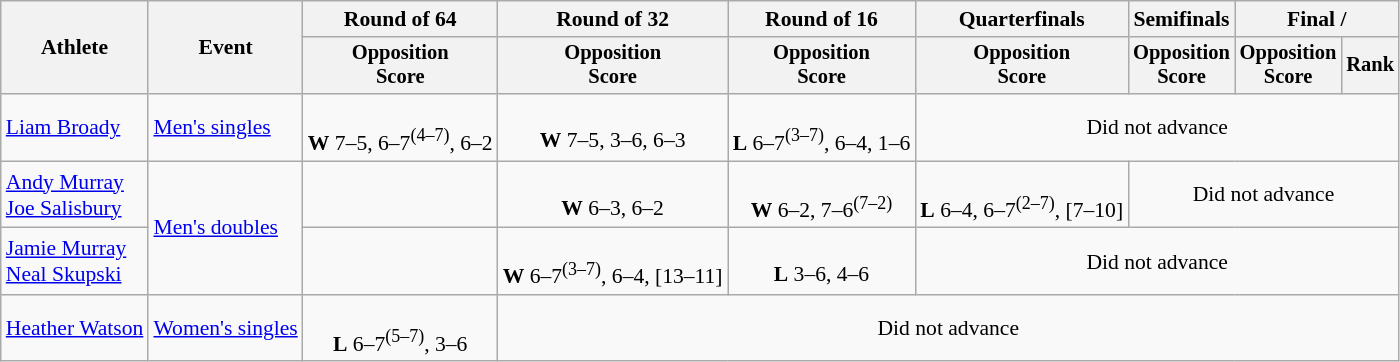<table class=wikitable style=font-size:90%;text-align:center>
<tr>
<th rowspan=2>Athlete</th>
<th rowspan=2>Event</th>
<th>Round of 64</th>
<th>Round of 32</th>
<th>Round of 16</th>
<th>Quarterfinals</th>
<th>Semifinals</th>
<th colspan=2>Final / </th>
</tr>
<tr style=font-size:95%>
<th>Opposition<br>Score</th>
<th>Opposition<br>Score</th>
<th>Opposition<br>Score</th>
<th>Opposition<br>Score</th>
<th>Opposition<br>Score</th>
<th>Opposition<br>Score</th>
<th>Rank</th>
</tr>
<tr>
<td align=left><a href='#'>Liam Broady</a></td>
<td align="left"><a href='#'>Men's singles</a></td>
<td><br><strong>W</strong> 7–5, 6–7<sup>(4–7)</sup>, 6–2</td>
<td><br><strong>W</strong> 7–5, 3–6, 6–3</td>
<td><br><strong>L</strong> 6–7<sup>(3–7)</sup>, 6–4, 1–6</td>
<td colspan=4>Did not advance</td>
</tr>
<tr>
<td align=left><a href='#'>Andy Murray</a><br><a href='#'>Joe Salisbury</a></td>
<td align=left rowspan=2><a href='#'>Men's doubles</a></td>
<td></td>
<td><br><strong>W</strong> 6–3, 6–2</td>
<td><br><strong>W</strong> 6–2, 7–6<sup>(7–2)</sup></td>
<td><br><strong>L</strong> 6–4, 6–7<sup>(2–7)</sup>, [7–10]</td>
<td colspan=3>Did not advance</td>
</tr>
<tr>
<td align=left><a href='#'>Jamie Murray</a><br><a href='#'>Neal Skupski</a></td>
<td></td>
<td><br> <strong>W</strong> 6–7<sup>(3–7)</sup>, 6–4, [13–11]</td>
<td><br><strong>L</strong> 3–6, 4–6</td>
<td colspan=4>Did not advance</td>
</tr>
<tr>
<td align=left><a href='#'>Heather Watson</a></td>
<td align=left><a href='#'>Women's singles</a></td>
<td><br>  <strong>L</strong> 6–7<sup>(5–7)</sup>, 3–6</td>
<td colspan=6>Did not advance</td>
</tr>
</table>
